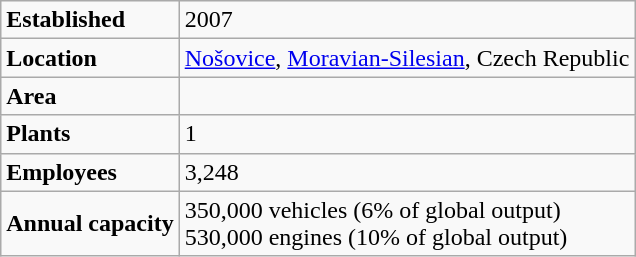<table class="wikitable">
<tr>
<td><strong>Established</strong></td>
<td>2007</td>
</tr>
<tr>
<td><strong>Location</strong></td>
<td><a href='#'>Nošovice</a>, <a href='#'>Moravian-Silesian</a>, Czech Republic</td>
</tr>
<tr>
<td><strong>Area</strong></td>
<td></td>
</tr>
<tr>
<td><strong>Plants</strong></td>
<td>1</td>
</tr>
<tr>
<td><strong>Employees</strong></td>
<td>3,248</td>
</tr>
<tr>
<td><strong>Annual capacity</strong></td>
<td>350,000 vehicles (6% of global output)<br>530,000 engines (10% of global output)</td>
</tr>
</table>
